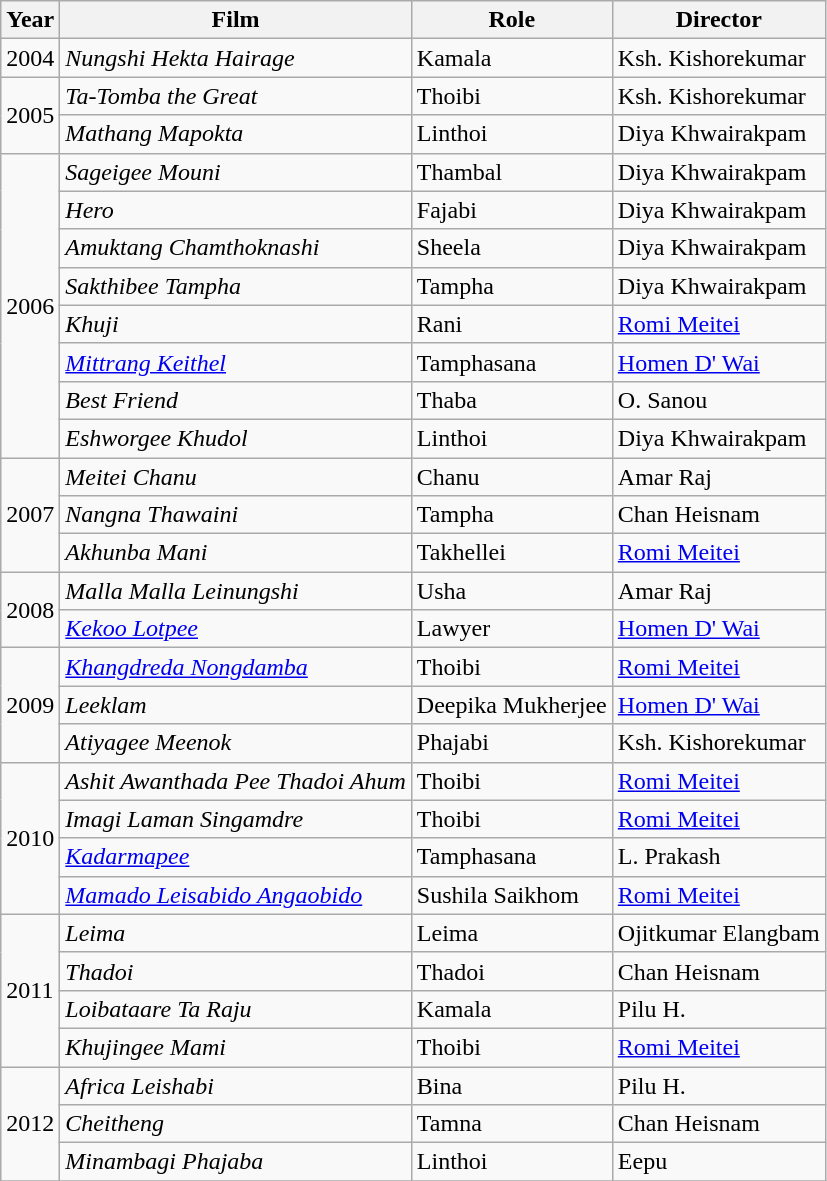<table class="wikitable sortable">
<tr>
<th>Year</th>
<th>Film</th>
<th>Role</th>
<th>Director</th>
</tr>
<tr>
<td>2004</td>
<td><em>Nungshi Hekta Hairage</em></td>
<td>Kamala</td>
<td>Ksh. Kishorekumar</td>
</tr>
<tr>
<td rowspan="2">2005</td>
<td><em>Ta-Tomba the Great</em></td>
<td>Thoibi</td>
<td>Ksh. Kishorekumar</td>
</tr>
<tr>
<td><em>Mathang Mapokta</em></td>
<td>Linthoi</td>
<td>Diya Khwairakpam</td>
</tr>
<tr>
<td rowspan="8">2006</td>
<td><em>Sageigee Mouni</em></td>
<td>Thambal</td>
<td>Diya Khwairakpam</td>
</tr>
<tr>
<td><em>Hero</em></td>
<td>Fajabi</td>
<td>Diya Khwairakpam</td>
</tr>
<tr>
<td><em>Amuktang Chamthoknashi</em></td>
<td>Sheela</td>
<td>Diya Khwairakpam</td>
</tr>
<tr>
<td><em>Sakthibee Tampha</em></td>
<td>Tampha</td>
<td>Diya Khwairakpam</td>
</tr>
<tr>
<td><em>Khuji</em></td>
<td>Rani</td>
<td><a href='#'>Romi Meitei</a></td>
</tr>
<tr>
<td><em><a href='#'>Mittrang Keithel</a></em></td>
<td>Tamphasana</td>
<td><a href='#'>Homen D' Wai</a></td>
</tr>
<tr>
<td><em>Best Friend</em></td>
<td>Thaba</td>
<td>O. Sanou</td>
</tr>
<tr>
<td><em>Eshworgee Khudol</em></td>
<td>Linthoi</td>
<td>Diya Khwairakpam</td>
</tr>
<tr>
<td rowspan="3">2007</td>
<td><em>Meitei Chanu</em></td>
<td>Chanu</td>
<td>Amar Raj</td>
</tr>
<tr>
<td><em>Nangna Thawaini</em></td>
<td>Tampha</td>
<td>Chan Heisnam</td>
</tr>
<tr>
<td><em>Akhunba Mani</em></td>
<td>Takhellei</td>
<td><a href='#'>Romi Meitei</a></td>
</tr>
<tr>
<td rowspan="2">2008</td>
<td><em>Malla Malla Leinungshi</em></td>
<td>Usha</td>
<td>Amar Raj</td>
</tr>
<tr>
<td><em><a href='#'>Kekoo Lotpee</a></em></td>
<td>Lawyer</td>
<td><a href='#'>Homen D' Wai</a></td>
</tr>
<tr>
<td rowspan="3">2009</td>
<td><em><a href='#'>Khangdreda Nongdamba</a></em></td>
<td>Thoibi</td>
<td><a href='#'>Romi Meitei</a></td>
</tr>
<tr>
<td><em>Leeklam</em></td>
<td>Deepika Mukherjee</td>
<td><a href='#'>Homen D' Wai</a></td>
</tr>
<tr>
<td><em>Atiyagee Meenok</em></td>
<td>Phajabi</td>
<td>Ksh. Kishorekumar</td>
</tr>
<tr>
<td rowspan="4">2010</td>
<td><em>Ashit Awanthada Pee Thadoi Ahum</em></td>
<td>Thoibi</td>
<td><a href='#'>Romi Meitei</a></td>
</tr>
<tr>
<td><em>Imagi Laman Singamdre</em></td>
<td>Thoibi</td>
<td><a href='#'>Romi Meitei</a></td>
</tr>
<tr>
<td><em><a href='#'>Kadarmapee</a></em></td>
<td>Tamphasana</td>
<td>L. Prakash</td>
</tr>
<tr>
<td><em><a href='#'>Mamado Leisabido Angaobido</a></em></td>
<td>Sushila Saikhom</td>
<td><a href='#'>Romi Meitei</a></td>
</tr>
<tr>
<td rowspan="4">2011</td>
<td><em>Leima</em></td>
<td>Leima</td>
<td>Ojitkumar Elangbam</td>
</tr>
<tr>
<td><em>Thadoi</em></td>
<td>Thadoi</td>
<td>Chan Heisnam</td>
</tr>
<tr>
<td><em>Loibataare Ta Raju</em></td>
<td>Kamala</td>
<td>Pilu H.</td>
</tr>
<tr>
<td><em>Khujingee Mami</em></td>
<td>Thoibi</td>
<td><a href='#'>Romi Meitei</a></td>
</tr>
<tr>
<td rowspan="3">2012</td>
<td><em>Africa Leishabi</em></td>
<td>Bina</td>
<td>Pilu H.</td>
</tr>
<tr>
<td><em>Cheitheng</em></td>
<td>Tamna</td>
<td>Chan Heisnam</td>
</tr>
<tr>
<td><em>Minambagi Phajaba</em></td>
<td>Linthoi</td>
<td>Eepu</td>
</tr>
<tr>
</tr>
</table>
